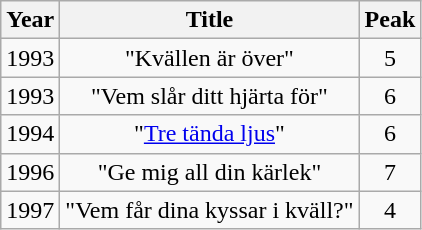<table class="wikitable">
<tr>
<th>Year</th>
<th>Title</th>
<th>Peak</th>
</tr>
<tr>
<td style="text-align:center">1993</td>
<td style="text-align:center">"Kvällen är över"</td>
<td style="text-align:center">5</td>
</tr>
<tr>
<td style="text-align:center">1993</td>
<td style="text-align:center">"Vem slår ditt hjärta för"</td>
<td style="text-align:center">6</td>
</tr>
<tr>
<td style="text-align:center">1994</td>
<td style="text-align:center">"<a href='#'>Tre tända ljus</a>"</td>
<td style="text-align:center">6</td>
</tr>
<tr>
<td style="text-align:center">1996</td>
<td style="text-align:center">"Ge mig all din kärlek"</td>
<td style="text-align:center">7</td>
</tr>
<tr>
<td style="text-align:center">1997</td>
<td style="text-align:center">"Vem får dina kyssar i kväll?"</td>
<td style="text-align:center">4</td>
</tr>
</table>
